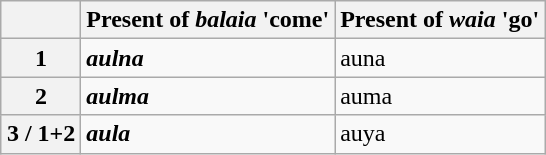<table class="wikitable" style="margin:1em auto 1em auto;">
<tr>
<th style="text-align:center;"></th>
<th style="text-align:center;">Present of <em>balaia</em> 'come'</th>
<th style="text-align:center;">Present of <em>waia</em> 'go'</th>
</tr>
<tr>
<th>1</th>
<td><strong><em>aul<strong>na<em></td>
<td></em></strong>au</strong>na</em></td>
</tr>
<tr>
<th>2</th>
<td><strong><em>aul<strong>ma<em></td>
<td></em></strong>au</strong>ma</em></td>
</tr>
<tr>
<th>3 / 1+2</th>
<td><strong><em>aul<strong>a<em></td>
<td></em></strong>au</strong>ya</em></td>
</tr>
</table>
